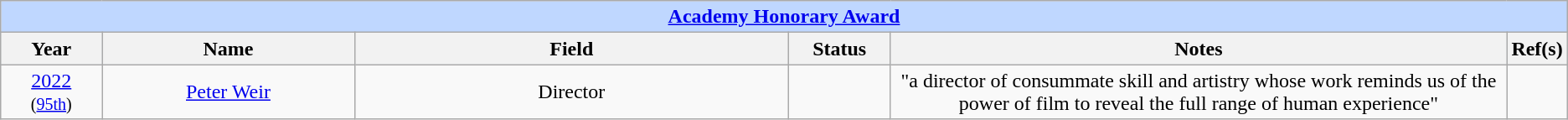<table class="wikitable" style="text-align: center">
<tr style="background:#bfd7ff;">
<td colspan="6" style="text-align:center;"><strong><a href='#'>Academy Honorary Award</a></strong></td>
</tr>
<tr style="background:#ebf5ff;">
<th style="width:75px;">Year</th>
<th style="width:200px;">Name</th>
<th style="width:350px;">Field</th>
<th style="width:75px;">Status</th>
<th style="width:500px;">Notes</th>
<th width="3">Ref(s)</th>
</tr>
<tr>
<td style="text-align: center"><a href='#'>2022</a><br><small>(<a href='#'>95th</a>)</small></td>
<td><a href='#'>Peter Weir</a></td>
<td>Director</td>
<td></td>
<td>"a director of consummate skill and artistry whose work reminds us of the power of film to reveal the full range of human experience"</td>
<td style="text-align: center"></td>
</tr>
</table>
